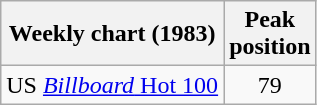<table class="wikitable">
<tr>
<th align="center">Weekly chart (1983)</th>
<th align="center">Peak<br>position</th>
</tr>
<tr>
<td align="left">US <a href='#'><em>Billboard</em> Hot 100</a></td>
<td align="center">79</td>
</tr>
</table>
